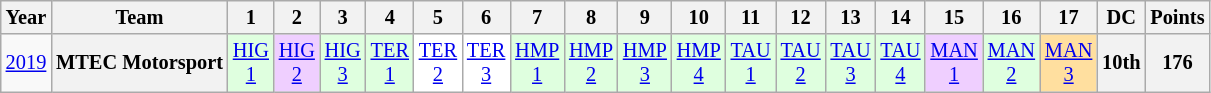<table class="wikitable" style="text-align:center; font-size:85%">
<tr>
<th>Year</th>
<th>Team</th>
<th>1</th>
<th>2</th>
<th>3</th>
<th>4</th>
<th>5</th>
<th>6</th>
<th>7</th>
<th>8</th>
<th>9</th>
<th>10</th>
<th>11</th>
<th>12</th>
<th>13</th>
<th>14</th>
<th>15</th>
<th>16</th>
<th>17</th>
<th>DC</th>
<th>Points</th>
</tr>
<tr>
<td><a href='#'>2019</a></td>
<th nowrap>MTEC Motorsport</th>
<td style="background:#DFFFDF;"><a href='#'>HIG<br>1</a><br></td>
<td style="background:#EFCFFF;"><a href='#'>HIG<br>2</a><br></td>
<td style="background:#DFFFDF;"><a href='#'>HIG<br>3</a><br></td>
<td style="background:#DFFFDF;"><a href='#'>TER<br>1</a><br></td>
<td style="background:#FFFFFF;"><a href='#'>TER<br>2</a><br></td>
<td style="background:#FFFFFF;"><a href='#'>TER<br>3</a><br></td>
<td style="background:#DFFFDF;"><a href='#'>HMP<br>1</a><br></td>
<td style="background:#DFFFDF;"><a href='#'>HMP<br>2</a><br></td>
<td style="background:#DFFFDF;"><a href='#'>HMP<br>3</a><br></td>
<td style="background:#DFFFDF;"><a href='#'>HMP<br>4</a><br></td>
<td style="background:#DFFFDF;"><a href='#'>TAU<br>1</a><br></td>
<td style="background:#DFFFDF;"><a href='#'>TAU<br>2</a><br></td>
<td style="background:#DFFFDF;"><a href='#'>TAU<br>3</a><br></td>
<td style="background:#DFFFDF;"><a href='#'>TAU<br>4</a><br></td>
<td style="background:#EFCFFF;"><a href='#'>MAN<br>1</a><br></td>
<td style="background:#DFFFDF;"><a href='#'>MAN<br>2</a><br></td>
<td style="background:#FFDF9F;"><a href='#'>MAN<br>3</a><br></td>
<th>10th</th>
<th>176</th>
</tr>
</table>
